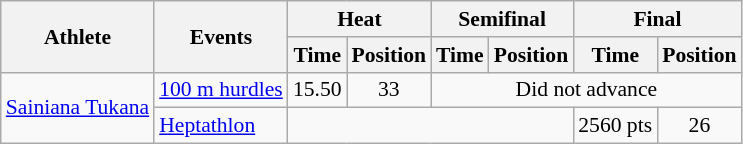<table class=wikitable style="font-size:90%">
<tr>
<th rowspan="2">Athlete</th>
<th rowspan="2">Events</th>
<th colspan="2">Heat</th>
<th colspan="2">Semifinal</th>
<th colspan="2">Final</th>
</tr>
<tr>
<th>Time</th>
<th>Position</th>
<th>Time</th>
<th>Position</th>
<th>Time</th>
<th>Position</th>
</tr>
<tr>
<td rowspan=2><a href='#'>Sainiana Tukana</a></td>
<td><a href='#'>100 m hurdles</a></td>
<td align=center>15.50</td>
<td align=center>33</td>
<td align=center colspan="4">Did not advance</td>
</tr>
<tr>
<td><a href='#'>Heptathlon</a></td>
<td align=center colspan="4"></td>
<td align=center>2560 pts</td>
<td align=center>26</td>
</tr>
</table>
